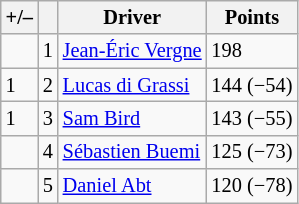<table class="wikitable" style="font-size: 85%">
<tr>
<th scope="col">+/–</th>
<th scope="col"></th>
<th scope="col">Driver</th>
<th scope="col">Points</th>
</tr>
<tr>
<td align="left"></td>
<td align="center">1</td>
<td> <a href='#'>Jean-Éric Vergne</a></td>
<td align="left">198</td>
</tr>
<tr>
<td align="left"> 1</td>
<td align="center">2</td>
<td> <a href='#'>Lucas di Grassi</a></td>
<td align="left">144 (−54)</td>
</tr>
<tr>
<td align="left"> 1</td>
<td align="center">3</td>
<td> <a href='#'>Sam Bird</a></td>
<td align="left">143 (−55)</td>
</tr>
<tr>
<td align="left"></td>
<td align="center">4</td>
<td> <a href='#'>Sébastien Buemi</a></td>
<td align="left">125 (−73)</td>
</tr>
<tr>
<td align="left"></td>
<td align="center">5</td>
<td> <a href='#'>Daniel Abt</a></td>
<td align="left">120 (−78)</td>
</tr>
</table>
